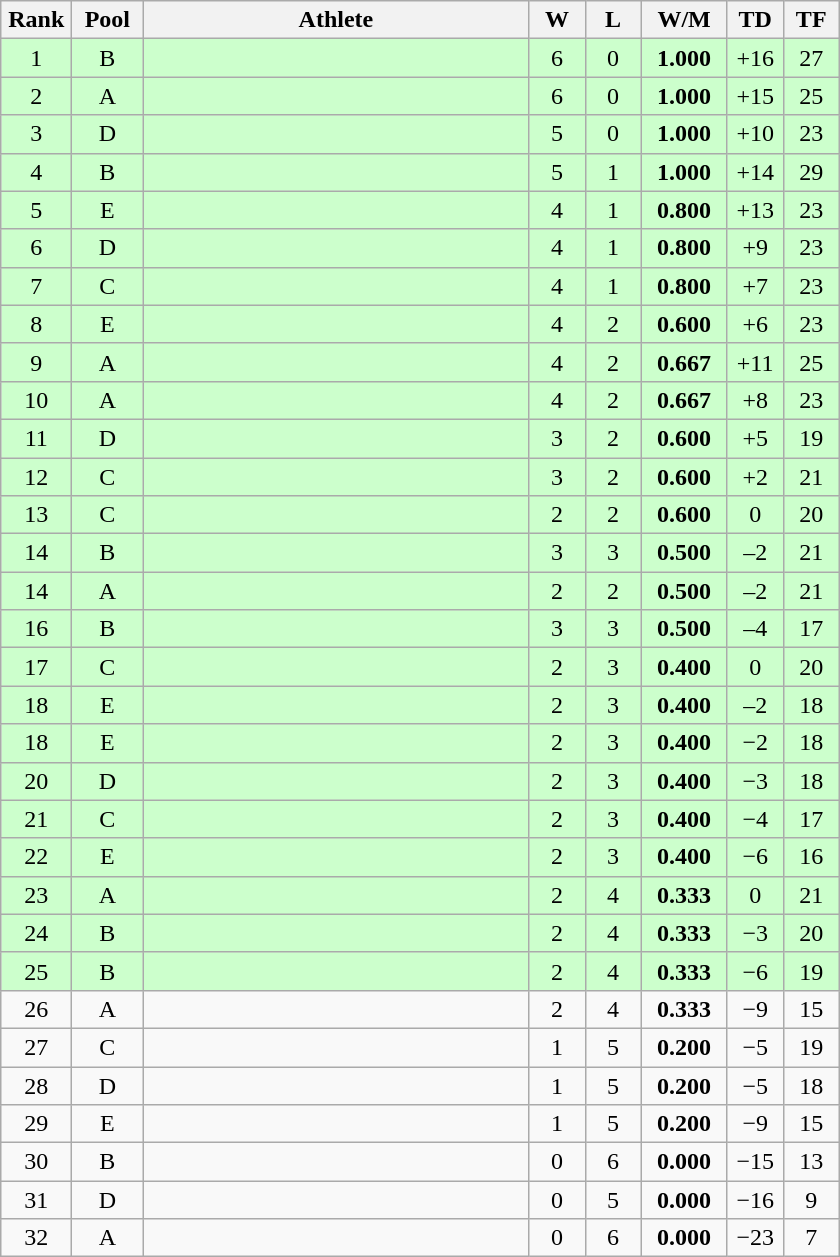<table class=wikitable style="text-align:center">
<tr>
<th width=40>Rank</th>
<th width=40>Pool</th>
<th width=250>Athlete</th>
<th width=30>W</th>
<th width=30>L</th>
<th width=50>W/M</th>
<th width=30>TD</th>
<th width=30>TF</th>
</tr>
<tr bgcolor="ccffcc">
<td>1</td>
<td>B</td>
<td align=left></td>
<td>6</td>
<td>0</td>
<td><strong>1.000</strong></td>
<td>+16</td>
<td>27</td>
</tr>
<tr bgcolor="ccffcc">
<td>2</td>
<td>A</td>
<td align=left></td>
<td>6</td>
<td>0</td>
<td><strong>1.000</strong></td>
<td>+15</td>
<td>25</td>
</tr>
<tr bgcolor="ccffcc">
<td>3</td>
<td>D</td>
<td align=left></td>
<td>5</td>
<td>0</td>
<td><strong>1.000</strong></td>
<td>+10</td>
<td>23</td>
</tr>
<tr bgcolor="ccffcc">
<td>4</td>
<td>B</td>
<td align=left></td>
<td>5</td>
<td>1</td>
<td><strong>1.000</strong></td>
<td>+14</td>
<td>29</td>
</tr>
<tr bgcolor="ccffcc">
<td>5</td>
<td>E</td>
<td align=left></td>
<td>4</td>
<td>1</td>
<td><strong>0.800</strong></td>
<td>+13</td>
<td>23</td>
</tr>
<tr bgcolor="ccffcc">
<td>6</td>
<td>D</td>
<td align=left></td>
<td>4</td>
<td>1</td>
<td><strong>0.800</strong></td>
<td>+9</td>
<td>23</td>
</tr>
<tr bgcolor="ccffcc">
<td>7</td>
<td>C</td>
<td align=left></td>
<td>4</td>
<td>1</td>
<td><strong>0.800</strong></td>
<td>+7</td>
<td>23</td>
</tr>
<tr bgcolor="ccffcc">
<td>8</td>
<td>E</td>
<td align=left></td>
<td>4</td>
<td>2</td>
<td><strong>0.600</strong></td>
<td>+6</td>
<td>23</td>
</tr>
<tr bgcolor="ccffcc">
<td>9</td>
<td>A</td>
<td align=left></td>
<td>4</td>
<td>2</td>
<td><strong>0.667</strong></td>
<td>+11</td>
<td>25</td>
</tr>
<tr bgcolor="ccffcc">
<td>10</td>
<td>A</td>
<td align=left></td>
<td>4</td>
<td>2</td>
<td><strong>0.667</strong></td>
<td>+8</td>
<td>23</td>
</tr>
<tr bgcolor="ccffcc">
<td>11</td>
<td>D</td>
<td align=left></td>
<td>3</td>
<td>2</td>
<td><strong>0.600</strong></td>
<td>+5</td>
<td>19</td>
</tr>
<tr bgcolor="ccffcc">
<td>12</td>
<td>C</td>
<td align=left></td>
<td>3</td>
<td>2</td>
<td><strong>0.600</strong></td>
<td>+2</td>
<td>21</td>
</tr>
<tr bgcolor="ccffcc">
<td>13</td>
<td>C</td>
<td align=left></td>
<td>2</td>
<td>2</td>
<td><strong>0.600</strong></td>
<td>0</td>
<td>20</td>
</tr>
<tr bgcolor="ccffcc">
<td>14</td>
<td>B</td>
<td align=left></td>
<td>3</td>
<td>3</td>
<td><strong>0.500</strong></td>
<td>–2</td>
<td>21</td>
</tr>
<tr bgcolor="ccffcc">
<td>14</td>
<td>A</td>
<td align=left></td>
<td>2</td>
<td>2</td>
<td><strong>0.500</strong></td>
<td>–2</td>
<td>21</td>
</tr>
<tr bgcolor="ccffcc">
<td>16</td>
<td>B</td>
<td align=left></td>
<td>3</td>
<td>3</td>
<td><strong>0.500</strong></td>
<td>–4</td>
<td>17</td>
</tr>
<tr bgcolor="ccffcc">
<td>17</td>
<td>C</td>
<td align=left></td>
<td>2</td>
<td>3</td>
<td><strong>0.400</strong></td>
<td>0</td>
<td>20</td>
</tr>
<tr bgcolor="ccffcc">
<td>18</td>
<td>E</td>
<td align=left></td>
<td>2</td>
<td>3</td>
<td><strong>0.400</strong></td>
<td>–2</td>
<td>18</td>
</tr>
<tr bgcolor="ccffcc">
<td>18</td>
<td>E</td>
<td align=left></td>
<td>2</td>
<td>3</td>
<td><strong>0.400</strong></td>
<td>−2</td>
<td>18</td>
</tr>
<tr bgcolor="ccffcc">
<td>20</td>
<td>D</td>
<td align=left></td>
<td>2</td>
<td>3</td>
<td><strong>0.400</strong></td>
<td>−3</td>
<td>18</td>
</tr>
<tr bgcolor="ccffcc">
<td>21</td>
<td>C</td>
<td align=left></td>
<td>2</td>
<td>3</td>
<td><strong>0.400</strong></td>
<td>−4</td>
<td>17</td>
</tr>
<tr bgcolor="ccffcc">
<td>22</td>
<td>E</td>
<td align=left></td>
<td>2</td>
<td>3</td>
<td><strong>0.400</strong></td>
<td>−6</td>
<td>16</td>
</tr>
<tr bgcolor="ccffcc">
<td>23</td>
<td>A</td>
<td align=left></td>
<td>2</td>
<td>4</td>
<td><strong>0.333</strong></td>
<td>0</td>
<td>21</td>
</tr>
<tr bgcolor="ccffcc">
<td>24</td>
<td>B</td>
<td align=left></td>
<td>2</td>
<td>4</td>
<td><strong>0.333</strong></td>
<td>−3</td>
<td>20</td>
</tr>
<tr bgcolor="ccffcc">
<td>25</td>
<td>B</td>
<td align=left></td>
<td>2</td>
<td>4</td>
<td><strong>0.333</strong></td>
<td>−6</td>
<td>19</td>
</tr>
<tr>
<td>26</td>
<td>A</td>
<td align=left></td>
<td>2</td>
<td>4</td>
<td><strong>0.333</strong></td>
<td>−9</td>
<td>15</td>
</tr>
<tr>
<td>27</td>
<td>C</td>
<td align=left></td>
<td>1</td>
<td>5</td>
<td><strong>0.200</strong></td>
<td>−5</td>
<td>19</td>
</tr>
<tr>
<td>28</td>
<td>D</td>
<td align=left></td>
<td>1</td>
<td>5</td>
<td><strong>0.200</strong></td>
<td>−5</td>
<td>18</td>
</tr>
<tr>
<td>29</td>
<td>E</td>
<td align=left></td>
<td>1</td>
<td>5</td>
<td><strong>0.200</strong></td>
<td>−9</td>
<td>15</td>
</tr>
<tr>
<td>30</td>
<td>B</td>
<td align=left></td>
<td>0</td>
<td>6</td>
<td><strong>0.000</strong></td>
<td>−15</td>
<td>13</td>
</tr>
<tr>
<td>31</td>
<td>D</td>
<td align=left></td>
<td>0</td>
<td>5</td>
<td><strong>0.000</strong></td>
<td>−16</td>
<td>9</td>
</tr>
<tr>
<td>32</td>
<td>A</td>
<td align=left></td>
<td>0</td>
<td>6</td>
<td><strong>0.000</strong></td>
<td>−23</td>
<td>7</td>
</tr>
</table>
